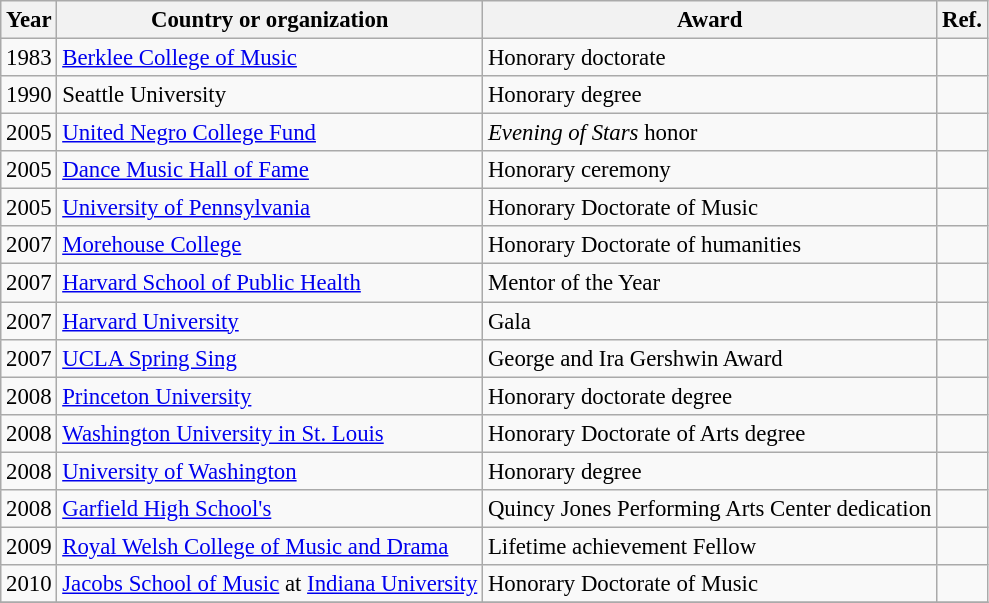<table class="wikitable plainrowheaders sortable" style=font-size:95%>
<tr>
<th scope="col">Year</th>
<th scope="col">Country or organization</th>
<th scope="col">Award</th>
<th scope="col" class="unsortable">Ref.</th>
</tr>
<tr>
<td>1983</td>
<td><a href='#'>Berklee College of Music</a></td>
<td>Honorary doctorate</td>
<td></td>
</tr>
<tr>
<td>1990</td>
<td>Seattle University</td>
<td>Honorary degree</td>
<td></td>
</tr>
<tr>
<td>2005</td>
<td><a href='#'>United Negro College Fund</a></td>
<td><em>Evening of Stars</em> honor</td>
<td></td>
</tr>
<tr>
<td>2005</td>
<td><a href='#'>Dance Music Hall of Fame</a></td>
<td>Honorary ceremony</td>
<td></td>
</tr>
<tr>
<td>2005</td>
<td><a href='#'>University of Pennsylvania</a></td>
<td>Honorary Doctorate of Music</td>
<td></td>
</tr>
<tr>
<td>2007</td>
<td><a href='#'>Morehouse College</a></td>
<td>Honorary Doctorate of humanities</td>
<td></td>
</tr>
<tr>
<td>2007</td>
<td><a href='#'>Harvard School of Public Health</a></td>
<td>Mentor of the Year</td>
<td></td>
</tr>
<tr>
<td>2007</td>
<td><a href='#'>Harvard University</a></td>
<td> Gala</td>
<td></td>
</tr>
<tr>
<td>2007</td>
<td><a href='#'>UCLA Spring Sing</a></td>
<td>George and Ira Gershwin Award</td>
<td></td>
</tr>
<tr>
<td>2008</td>
<td><a href='#'>Princeton University</a></td>
<td>Honorary doctorate degree</td>
<td></td>
</tr>
<tr>
<td>2008</td>
<td><a href='#'>Washington University in St. Louis</a></td>
<td>Honorary Doctorate of Arts degree</td>
<td></td>
</tr>
<tr>
<td>2008</td>
<td><a href='#'>University of Washington</a></td>
<td>Honorary degree</td>
<td></td>
</tr>
<tr>
<td>2008</td>
<td><a href='#'>Garfield High School's</a></td>
<td>Quincy Jones Performing Arts Center dedication</td>
<td></td>
</tr>
<tr>
<td>2009</td>
<td><a href='#'>Royal Welsh College of Music and Drama</a></td>
<td>Lifetime achievement Fellow</td>
<td></td>
</tr>
<tr>
<td>2010</td>
<td><a href='#'>Jacobs School of Music</a> at <a href='#'>Indiana University</a></td>
<td>Honorary Doctorate of Music</td>
<td></td>
</tr>
<tr>
</tr>
</table>
